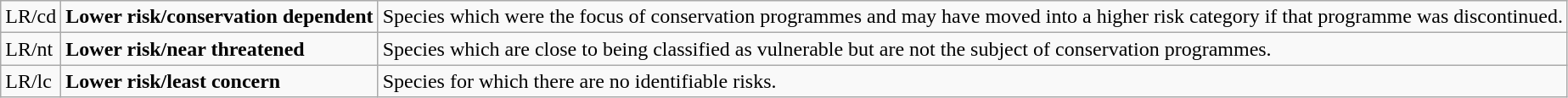<table class="wikitable" style="text-align:left">
<tr>
<td>LR/cd</td>
<td><strong>Lower risk/conservation dependent</strong></td>
<td>Species which were the focus of conservation programmes and may have moved into a higher risk category if that programme was discontinued.</td>
</tr>
<tr>
<td>LR/nt</td>
<td><strong>Lower risk/near threatened</strong></td>
<td>Species which are close to being classified as vulnerable but are not the subject of conservation programmes.</td>
</tr>
<tr>
<td>LR/lc</td>
<td><strong>Lower risk/least concern</strong></td>
<td>Species for which there are no identifiable risks.</td>
</tr>
</table>
